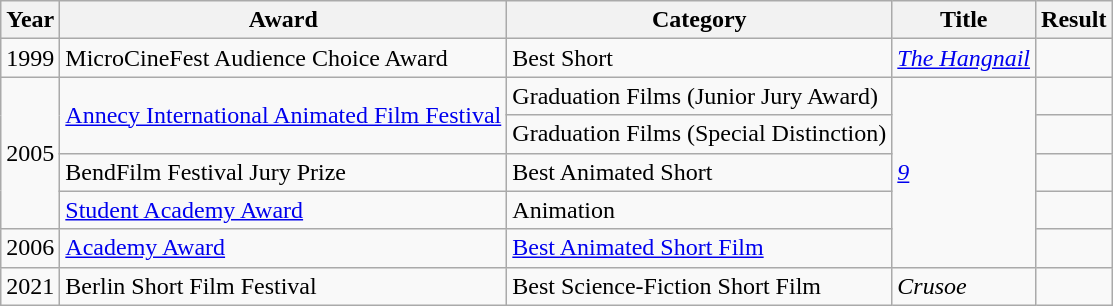<table class="wikitable">
<tr>
<th>Year</th>
<th>Award</th>
<th>Category</th>
<th>Title</th>
<th>Result</th>
</tr>
<tr>
<td>1999</td>
<td>MicroCineFest Audience Choice Award</td>
<td>Best Short</td>
<td><em><a href='#'>The Hangnail</a></em></td>
<td></td>
</tr>
<tr>
<td rowspan=4>2005</td>
<td rowspan=2><a href='#'>Annecy International Animated Film Festival</a></td>
<td>Graduation Films (Junior Jury Award)</td>
<td rowspan=5><em><a href='#'>9</a></em></td>
<td></td>
</tr>
<tr>
<td>Graduation Films (Special Distinction)</td>
<td></td>
</tr>
<tr>
<td>BendFilm Festival Jury Prize</td>
<td>Best Animated Short</td>
<td></td>
</tr>
<tr>
<td><a href='#'>Student Academy Award</a></td>
<td>Animation</td>
<td></td>
</tr>
<tr>
<td>2006</td>
<td><a href='#'>Academy Award</a></td>
<td><a href='#'>Best Animated Short Film</a></td>
<td></td>
</tr>
<tr>
<td>2021</td>
<td>Berlin Short Film Festival</td>
<td>Best Science-Fiction Short Film</td>
<td><em>Crusoe</em></td>
<td></td>
</tr>
</table>
